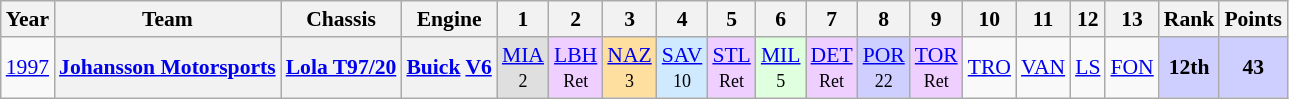<table class="wikitable" style="text-align:center; font-size:90%">
<tr>
<th>Year</th>
<th>Team</th>
<th>Chassis</th>
<th>Engine</th>
<th>1</th>
<th>2</th>
<th>3</th>
<th>4</th>
<th>5</th>
<th>6</th>
<th>7</th>
<th>8</th>
<th>9</th>
<th>10</th>
<th>11</th>
<th>12</th>
<th>13</th>
<th>Rank</th>
<th>Points</th>
</tr>
<tr>
<td><a href='#'>1997</a></td>
<th><a href='#'>Johansson Motorsports</a></th>
<th><a href='#'>Lola T97/20</a></th>
<th><a href='#'>Buick</a> <a href='#'>V6</a></th>
<td style="background:#DFDFDF;"><a href='#'>MIA</a><br><small>2</small></td>
<td style="background:#EFCFFF;"><a href='#'>LBH</a><br><small>Ret</small></td>
<td style="background:#FFDF9F;"><a href='#'>NAZ</a><br><small>3</small></td>
<td style="background:#CFEAFF;"><a href='#'>SAV</a><br><small>10</small></td>
<td style="background:#EFCFFF;"><a href='#'>STL</a><br><small>Ret</small></td>
<td style="background:#DFFFDF;"><a href='#'>MIL</a><br><small>5</small></td>
<td style="background:#EFCFFF;"><a href='#'>DET</a><br><small>Ret</small></td>
<td style="background:#CFCFFF;"><a href='#'>POR</a><br><small>22</small></td>
<td style="background:#EFCFFF;"><a href='#'>TOR</a><br><small>Ret</small></td>
<td><a href='#'>TRO</a></td>
<td><a href='#'>VAN</a></td>
<td><a href='#'>LS</a></td>
<td><a href='#'>FON</a></td>
<td style="background:#CFCFFF;"><strong>12th</strong></td>
<td style="background:#CFCFFF;"><strong>43</strong></td>
</tr>
</table>
